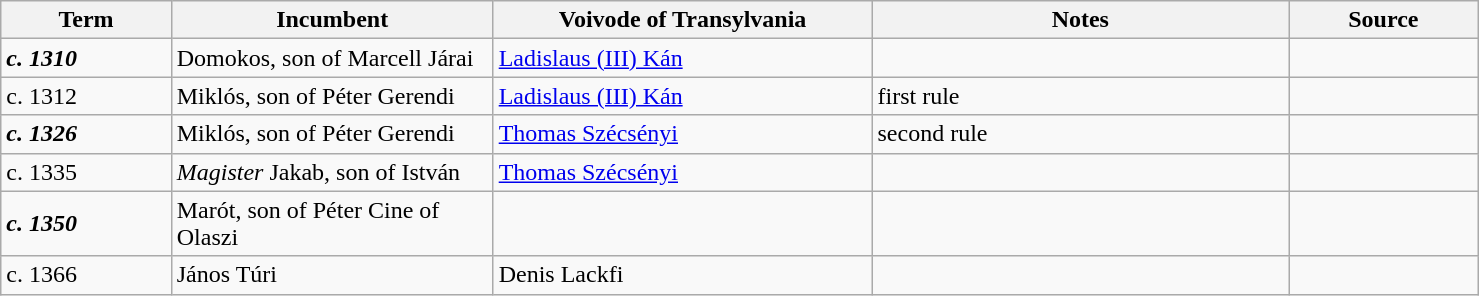<table class="wikitable" style="width: 78%">
<tr>
<th scope="col" width="9%">Term</th>
<th scope="col" width="17%">Incumbent</th>
<th scope="col" width="20%">Voivode of Transylvania</th>
<th scope="col" width="22%">Notes</th>
<th scope="col" width="10%">Source</th>
</tr>
<tr>
<td><strong><em>c.<em> 1310<strong></td>
<td>Domokos, son of Marcell Járai</td>
<td><a href='#'>Ladislaus (III) Kán</a></td>
<td></td>
<td></td>
</tr>
<tr>
<td></em></strong>c.</em> 1312</strong></td>
<td>Miklós, son of Péter Gerendi</td>
<td><a href='#'>Ladislaus (III) Kán</a></td>
<td>first rule</td>
<td></td>
</tr>
<tr>
<td><strong><em>c.<em> 1326<strong></td>
<td>Miklós, son of Péter Gerendi</td>
<td><a href='#'>Thomas Szécsényi</a></td>
<td>second rule</td>
<td></td>
</tr>
<tr>
<td></em></strong>c.</em> 1335</strong></td>
<td><em>Magister</em> Jakab, son of István</td>
<td><a href='#'>Thomas Szécsényi</a></td>
<td></td>
<td></td>
</tr>
<tr>
<td><strong><em>c.<em> 1350<strong></td>
<td>Marót, son of Péter Cine of Olaszi</td>
<td></td>
<td></td>
<td></td>
</tr>
<tr>
<td></em></strong>c.</em> 1366</strong></td>
<td>János Túri</td>
<td>Denis Lackfi</td>
<td></td>
<td></td>
</tr>
</table>
